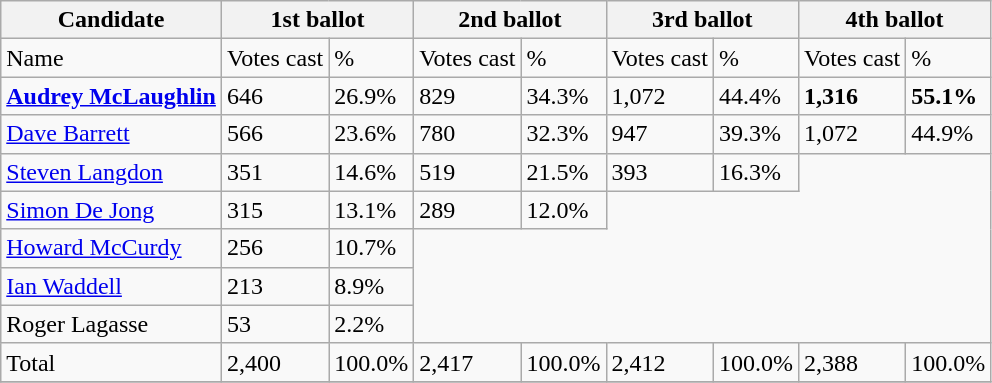<table class="wikitable">
<tr>
<th colspan = "1">Candidate</th>
<th colspan = "2">1st ballot</th>
<th colspan = "2">2nd ballot</th>
<th colspan = "2">3rd ballot</th>
<th colspan = "2">4th ballot</th>
</tr>
<tr>
<td>Name</td>
<td>Votes cast</td>
<td>%</td>
<td>Votes cast</td>
<td>%</td>
<td>Votes cast</td>
<td>%</td>
<td>Votes cast</td>
<td>%</td>
</tr>
<tr>
<td><strong><a href='#'>Audrey McLaughlin</a></strong></td>
<td>646</td>
<td>26.9%</td>
<td>829</td>
<td>34.3%</td>
<td>1,072</td>
<td>44.4%</td>
<td><strong>1,316</strong></td>
<td><strong>55.1%</strong></td>
</tr>
<tr>
<td><a href='#'>Dave Barrett</a></td>
<td>566</td>
<td>23.6%</td>
<td>780</td>
<td>32.3%</td>
<td>947</td>
<td>39.3%</td>
<td>1,072</td>
<td>44.9%</td>
</tr>
<tr>
<td><a href='#'>Steven Langdon</a></td>
<td>351</td>
<td>14.6%</td>
<td>519</td>
<td>21.5%</td>
<td>393</td>
<td>16.3%</td>
</tr>
<tr>
<td><a href='#'>Simon De Jong</a></td>
<td>315</td>
<td>13.1%</td>
<td>289</td>
<td>12.0%</td>
</tr>
<tr>
<td><a href='#'>Howard McCurdy</a></td>
<td>256</td>
<td>10.7%</td>
</tr>
<tr>
<td><a href='#'>Ian Waddell</a></td>
<td>213</td>
<td>8.9%</td>
</tr>
<tr>
<td>Roger Lagasse</td>
<td>53</td>
<td>2.2%</td>
</tr>
<tr>
<td>Total</td>
<td>2,400</td>
<td>100.0%</td>
<td>2,417</td>
<td>100.0%</td>
<td>2,412</td>
<td>100.0%</td>
<td>2,388</td>
<td>100.0%</td>
</tr>
<tr>
</tr>
</table>
